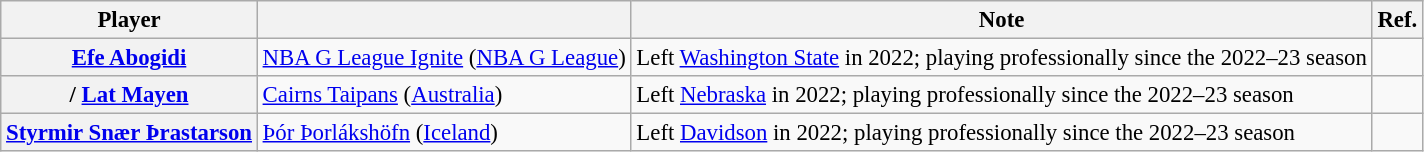<table class="wikitable sortable plainrowheaders" style="text-align:left; font-size:95%">
<tr>
<th>Player</th>
<th></th>
<th class=unsortable>Note</th>
<th class=unsortable>Ref.</th>
</tr>
<tr>
<th scope="row"> <a href='#'>Efe Abogidi</a></th>
<td><a href='#'>NBA G League Ignite</a> (<a href='#'>NBA G League</a>)</td>
<td>Left <a href='#'>Washington State</a> in 2022; playing professionally since the 2022–23 season</td>
<td align=center></td>
</tr>
<tr>
<th scope="row">/ <a href='#'>Lat Mayen</a></th>
<td><a href='#'>Cairns Taipans</a> (<a href='#'>Australia</a>)</td>
<td>Left <a href='#'>Nebraska</a> in 2022; playing professionally since the 2022–23 season</td>
<td align=center></td>
</tr>
<tr>
<th scope="row"> <a href='#'>Styrmir Snær Þrastarson</a></th>
<td><a href='#'>Þór Þorlákshöfn</a> (<a href='#'>Iceland</a>)</td>
<td>Left <a href='#'>Davidson</a> in 2022; playing professionally since the 2022–23 season</td>
<td align=center></td>
</tr>
</table>
